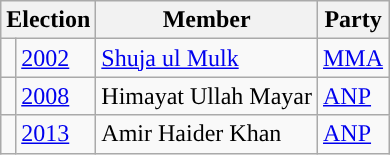<table class="wikitable">
<tr>
<th colspan="2">Election</th>
<th>Member</th>
<th>Party</th>
</tr>
<tr>
<td style="background-color: "></td>
<td><a href='#'>2002</a></td>
<td><a href='#'>Shuja ul Mulk</a></td>
<td><a href='#'>MMA</a></td>
</tr>
<tr>
<td style="background-color: "></td>
<td><a href='#'>2008</a></td>
<td>Himayat Ullah Mayar</td>
<td><a href='#'>ANP</a></td>
</tr>
<tr>
<td style="background-color: "></td>
<td><a href='#'>2013</a></td>
<td>Amir Haider Khan</td>
<td><a href='#'>ANP</a></td>
</tr>
</table>
